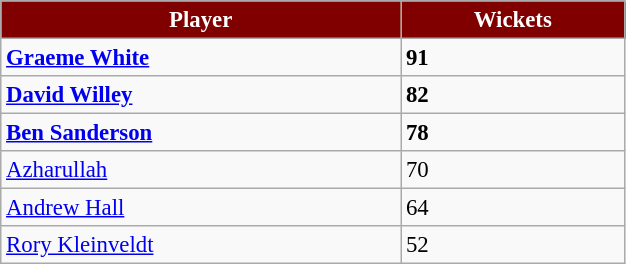<table class="wikitable" style="font-size:95%;" width="33%">
<tr bgcolor=#bdb76b>
<th style="background: maroon; color:white" align=right>Player</th>
<th style="background: maroon; color:white" align=right>Wickets</th>
</tr>
<tr>
<td><strong><a href='#'>Graeme White</a></strong></td>
<td><strong>91</strong></td>
</tr>
<tr>
<td><strong><a href='#'>David Willey</a></strong></td>
<td><strong>82</strong></td>
</tr>
<tr>
<td><strong><a href='#'>Ben Sanderson</a></strong></td>
<td><strong>78</strong></td>
</tr>
<tr>
<td><a href='#'>Azharullah</a></td>
<td>70</td>
</tr>
<tr>
<td><a href='#'>Andrew Hall</a></td>
<td>64</td>
</tr>
<tr>
<td><a href='#'>Rory Kleinveldt</a></td>
<td>52</td>
</tr>
</table>
